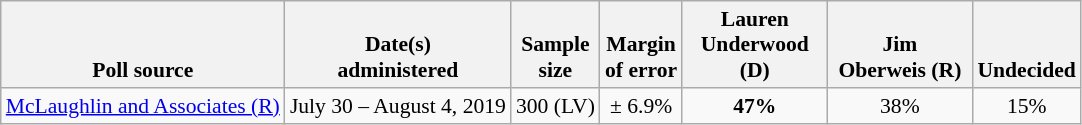<table class="wikitable" style="font-size:90%;text-align:center;">
<tr valign=bottom>
<th>Poll source</th>
<th>Date(s)<br>administered</th>
<th>Sample<br>size</th>
<th>Margin<br>of error</th>
<th style="width:90px;">Lauren<br>Underwood (D)</th>
<th style="width:90px;">Jim<br>Oberweis (R)</th>
<th>Undecided</th>
</tr>
<tr>
<td><a href='#'>McLaughlin and Associates (R)</a></td>
<td>July 30 – August 4, 2019</td>
<td>300 (LV)</td>
<td>± 6.9%</td>
<td><strong>47%</strong></td>
<td>38%</td>
<td>15%</td>
</tr>
</table>
